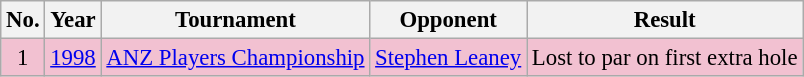<table class="wikitable" style="font-size:95%;">
<tr>
<th>No.</th>
<th>Year</th>
<th>Tournament</th>
<th>Opponent</th>
<th>Result</th>
</tr>
<tr style="background:#F2C1D1;">
<td align=center>1</td>
<td><a href='#'>1998</a></td>
<td><a href='#'>ANZ Players Championship</a></td>
<td> <a href='#'>Stephen Leaney</a></td>
<td>Lost to par on first extra hole</td>
</tr>
</table>
